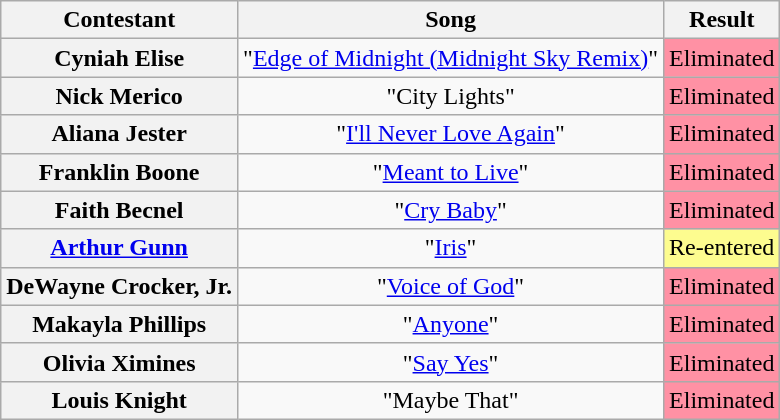<table class="wikitable unsortable" style="text-align:center;">
<tr>
<th scope="col">Contestant</th>
<th scope="col">Song</th>
<th scope="col">Result</th>
</tr>
<tr>
<th scope="row">Cyniah Elise</th>
<td>"<a href='#'>Edge of Midnight (Midnight Sky Remix)</a>"</td>
<td bgcolor="FF91A4">Eliminated</td>
</tr>
<tr>
<th scope="row">Nick Merico</th>
<td>"City Lights"</td>
<td bgcolor="FF91A4">Eliminated</td>
</tr>
<tr>
<th scope="row">Aliana Jester</th>
<td>"<a href='#'>I'll Never Love Again</a>"</td>
<td bgcolor="FF91A4">Eliminated</td>
</tr>
<tr>
<th scope="row">Franklin Boone</th>
<td>"<a href='#'>Meant to Live</a>"</td>
<td bgcolor="FF91A4">Eliminated</td>
</tr>
<tr>
<th scope="row">Faith Becnel</th>
<td>"<a href='#'>Cry Baby</a>"</td>
<td bgcolor="FF91A4">Eliminated</td>
</tr>
<tr>
<th scope="row"><a href='#'>Arthur Gunn</a></th>
<td>"<a href='#'>Iris</a>"</td>
<td style="background:#FDFC8F;">Re-entered</td>
</tr>
<tr>
<th scope="row">DeWayne Crocker, Jr.</th>
<td>"<a href='#'>Voice of God</a>"</td>
<td bgcolor="FF91A4">Eliminated</td>
</tr>
<tr>
<th scope="row">Makayla Phillips</th>
<td>"<a href='#'>Anyone</a>"</td>
<td bgcolor="FF91A4">Eliminated</td>
</tr>
<tr>
<th scope="row">Olivia Ximines</th>
<td>"<a href='#'>Say Yes</a>"</td>
<td bgcolor="FF91A4">Eliminated</td>
</tr>
<tr>
<th scope="row">Louis Knight</th>
<td>"Maybe That"</td>
<td bgcolor="FF91A4">Eliminated</td>
</tr>
</table>
